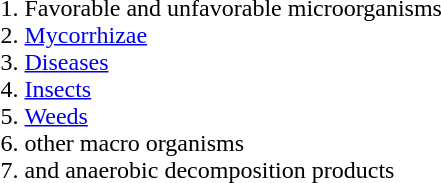<table>
<tr>
<td><br><ol><li>Favorable and unfavorable microorganisms</li><li><a href='#'>Mycorrhizae</a></li><li><a href='#'>Diseases</a></li><li><a href='#'>Insects</a></li><li><a href='#'>Weeds</a></li><li>other macro organisms</li><li>and anaerobic decomposition products</li></ol></td>
</tr>
</table>
